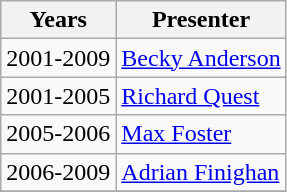<table class="wikitable">
<tr>
<th>Years</th>
<th>Presenter</th>
</tr>
<tr>
<td>2001-2009</td>
<td><a href='#'>Becky Anderson</a></td>
</tr>
<tr>
<td>2001-2005</td>
<td><a href='#'>Richard Quest</a></td>
</tr>
<tr>
<td>2005-2006</td>
<td><a href='#'>Max Foster</a></td>
</tr>
<tr>
<td>2006-2009</td>
<td><a href='#'>Adrian Finighan</a></td>
</tr>
<tr>
</tr>
</table>
